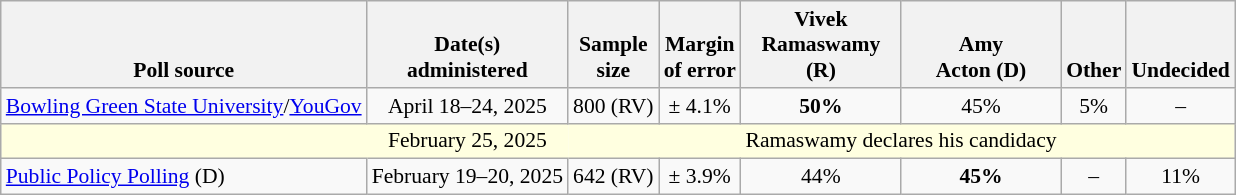<table class="wikitable" style="font-size:90%;text-align:center;">
<tr valign=bottom>
<th>Poll source</th>
<th>Date(s)<br>administered</th>
<th>Sample<br>size</th>
<th>Margin<br>of error</th>
<th style="width:100px;">Vivek<br>Ramaswamy (R)</th>
<th style="width:100px;">Amy<br>Acton (D)</th>
<th>Other</th>
<th>Undecided</th>
</tr>
<tr>
<td style="text-align:left;"><a href='#'>Bowling Green State University</a>/<a href='#'>YouGov</a></td>
<td>April 18–24, 2025</td>
<td>800 (RV)</td>
<td>± 4.1%</td>
<td><strong>50%</strong></td>
<td>45%</td>
<td>5%</td>
<td>–</td>
</tr>
<tr style="background:lightyellow;">
<td style="border-right-style:hidden; background:lightyellow;"></td>
<td style="border-right-style:hidden; ">February 25, 2025</td>
<td colspan="7">Ramaswamy declares his candidacy</td>
</tr>
<tr>
<td style="text-align:left;"><a href='#'>Public Policy Polling</a> (D)</td>
<td>February 19–20, 2025</td>
<td>642 (RV)</td>
<td>± 3.9%</td>
<td>44%</td>
<td><strong>45%</strong></td>
<td>–</td>
<td>11%</td>
</tr>
</table>
